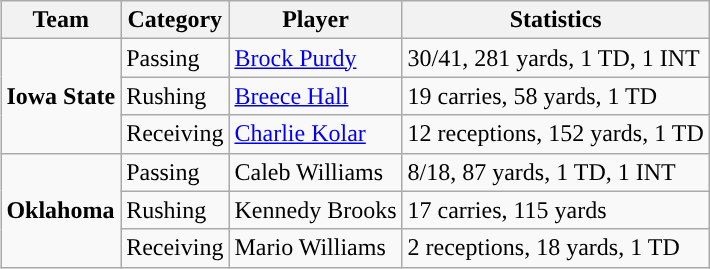<table class="wikitable" style="float: right;">
<tr>
<th>Team</th>
<th>Category</th>
<th>Player</th>
<th>Statistics</th>
</tr>
<tr>
<td rowspan=3><strong>Iowa State</strong></td>
<td>Passing</td>
<td><a href='#'>Brock Purdy</a></td>
<td>30/41, 281 yards, 1 TD, 1 INT</td>
</tr>
<tr>
<td>Rushing</td>
<td><a href='#'>Breece Hall</a></td>
<td>19 carries, 58 yards, 1 TD</td>
</tr>
<tr>
<td>Receiving</td>
<td><a href='#'>Charlie Kolar</a></td>
<td>12 receptions, 152 yards, 1 TD</td>
</tr>
<tr>
<td rowspan=3><strong>Oklahoma</strong></td>
<td>Passing</td>
<td>Caleb Williams</td>
<td>8/18,  87 yards, 1 TD, 1 INT</td>
</tr>
<tr>
<td>Rushing</td>
<td>Kennedy Brooks</td>
<td>17 carries, 115 yards</td>
</tr>
<tr>
<td>Receiving</td>
<td>Mario Williams</td>
<td>2 receptions, 18 yards, 1 TD</td>
</tr>
</table>
